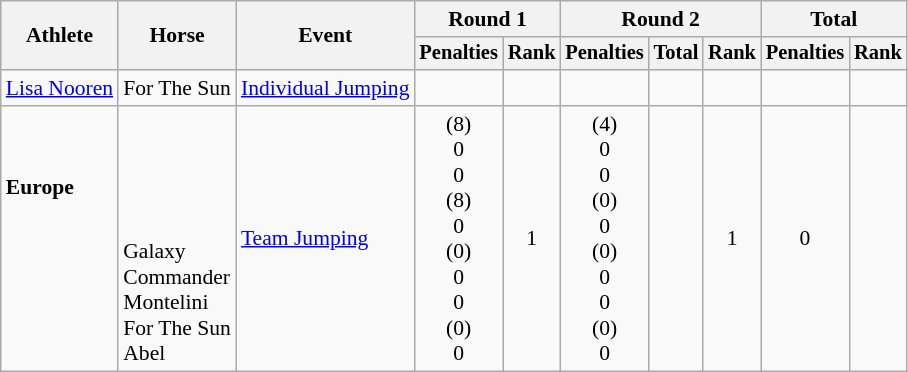<table class="wikitable" border="1" style="font-size:90%">
<tr>
<th rowspan=2>Athlete</th>
<th rowspan=2>Horse</th>
<th rowspan=2>Event</th>
<th colspan=2>Round 1</th>
<th colspan=3>Round 2</th>
<th colspan=2>Total</th>
</tr>
<tr style="font-size:95%">
<th>Penalties</th>
<th>Rank</th>
<th>Penalties</th>
<th>Total</th>
<th>Rank</th>
<th>Penalties</th>
<th>Rank</th>
</tr>
<tr align=center>
<td align=left><a href='#'>Lisa Nooren</a></td>
<td align=left>For The Sun</td>
<td align=left><a href='#'>Individual Jumping</a></td>
<td></td>
<td></td>
<td></td>
<td></td>
<td></td>
<td></td>
<td></td>
</tr>
<tr align=center>
<td align=left><strong>Europe</strong><br><br><br><br><br></td>
<td align=left valign=bottom>Galaxy<br>Commander<br>Montelini<br>For The Sun<br>Abel</td>
<td align=left><a href='#'>Team Jumping</a></td>
<td align=center valign=bottom>(8)<br>0<br>0<br>(8)<br>0<br>(0)<br>0<br>0<br>(0)<br>0</td>
<td align=center>1</td>
<td align=center valign=bottom>(4)<br>0<br>0<br>(0)<br>0<br>(0)<br>0<br>0<br>(0)<br>0</td>
<td></td>
<td>1</td>
<td align=center>0</td>
<td align=center></td>
</tr>
</table>
